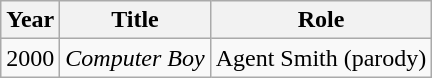<table class="wikitable">
<tr>
<th>Year</th>
<th>Title</th>
<th>Role</th>
</tr>
<tr>
<td>2000</td>
<td><em>Computer Boy</em></td>
<td>Agent Smith (parody)</td>
</tr>
</table>
